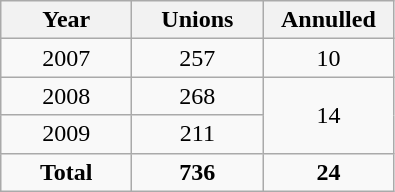<table class="wikitable">
<tr>
<th style="width:60pt;">Year</th>
<th style="width:60pt;">Unions</th>
<th style="width:60pt;">Annulled</th>
</tr>
<tr style="text-align:center;">
<td>2007</td>
<td>257</td>
<td>10</td>
</tr>
<tr style="text-align:center;">
<td>2008</td>
<td>268</td>
<td rowspan="2">14</td>
</tr>
<tr style="text-align:center;">
<td>2009</td>
<td>211</td>
</tr>
<tr style="text-align:center;">
<td><strong>Total</strong></td>
<td><strong>736</strong></td>
<td><strong>24</strong></td>
</tr>
</table>
